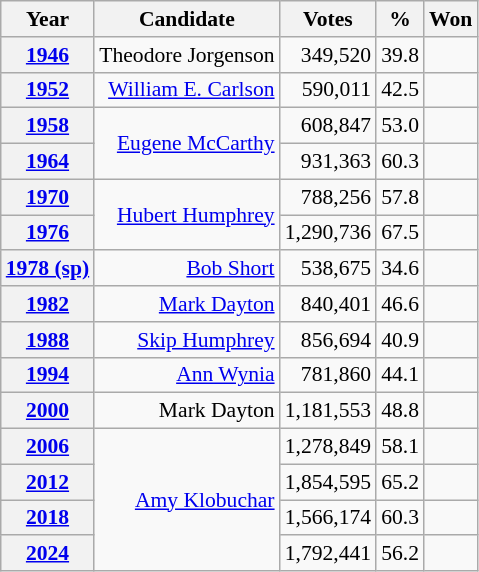<table class="wikitable sortable" style="font-size: 90%;text-align:right;">
<tr>
<th>Year</th>
<th>Candidate</th>
<th>Votes</th>
<th>%</th>
<th>Won</th>
</tr>
<tr>
<th><a href='#'>1946</a></th>
<td>Theodore Jorgenson</td>
<td>349,520</td>
<td>39.8</td>
<td></td>
</tr>
<tr>
<th><a href='#'>1952</a></th>
<td><a href='#'>William E. Carlson</a></td>
<td>590,011</td>
<td>42.5</td>
<td></td>
</tr>
<tr>
<th><a href='#'>1958</a></th>
<td rowspan="2"><a href='#'>Eugene McCarthy</a></td>
<td>608,847</td>
<td>53.0</td>
<td></td>
</tr>
<tr>
<th><a href='#'>1964</a></th>
<td>931,363</td>
<td>60.3</td>
<td></td>
</tr>
<tr>
<th><a href='#'>1970</a></th>
<td rowspan="2"><a href='#'>Hubert Humphrey</a></td>
<td>788,256</td>
<td>57.8</td>
<td></td>
</tr>
<tr>
<th><a href='#'>1976</a></th>
<td>1,290,736</td>
<td>67.5</td>
<td></td>
</tr>
<tr>
<th><a href='#'>1978 (sp)</a></th>
<td><a href='#'>Bob Short</a></td>
<td>538,675</td>
<td>34.6</td>
<td></td>
</tr>
<tr>
<th><a href='#'>1982</a></th>
<td><a href='#'>Mark Dayton</a></td>
<td>840,401</td>
<td>46.6</td>
<td></td>
</tr>
<tr>
<th><a href='#'>1988</a></th>
<td><a href='#'>Skip Humphrey</a></td>
<td>856,694</td>
<td>40.9</td>
<td></td>
</tr>
<tr>
<th><a href='#'>1994</a></th>
<td><a href='#'>Ann Wynia</a></td>
<td>781,860</td>
<td>44.1</td>
<td></td>
</tr>
<tr>
<th><a href='#'>2000</a></th>
<td>Mark Dayton</td>
<td>1,181,553</td>
<td>48.8</td>
<td></td>
</tr>
<tr>
<th><a href='#'>2006</a></th>
<td rowspan="4"><a href='#'>Amy Klobuchar</a></td>
<td>1,278,849</td>
<td>58.1</td>
<td></td>
</tr>
<tr>
<th><a href='#'>2012</a></th>
<td>1,854,595</td>
<td>65.2</td>
<td></td>
</tr>
<tr>
<th><a href='#'>2018</a></th>
<td>1,566,174</td>
<td>60.3</td>
<td></td>
</tr>
<tr>
<th><a href='#'>2024</a></th>
<td>1,792,441</td>
<td>56.2</td>
<td></td>
</tr>
</table>
